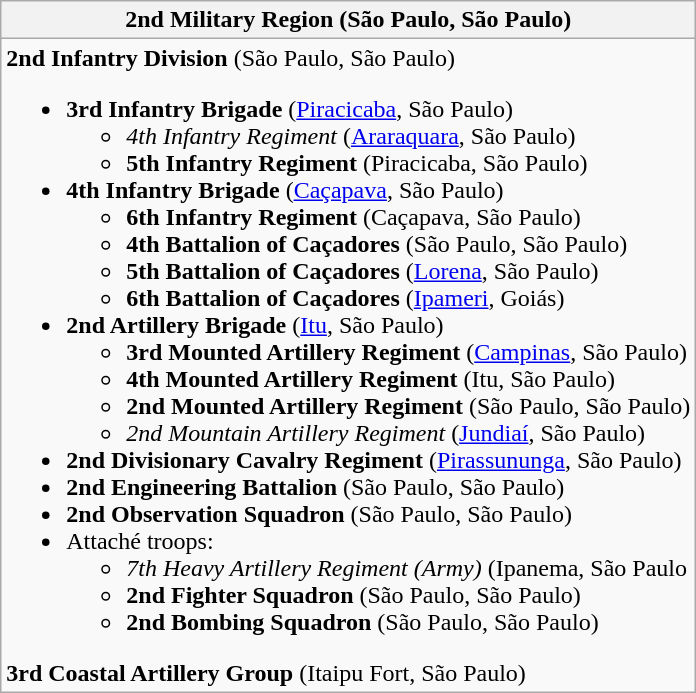<table class="wikitable mw-collapsible mw-collapsed">
<tr>
<th><strong>2nd Military Region</strong> (São Paulo, São Paulo)</th>
</tr>
<tr>
<td><strong>2nd Infantry Division</strong> (São Paulo, São Paulo)<br><ul><li><strong>3rd Infantry Brigade</strong> (<a href='#'>Piracicaba</a>, São Paulo)<ul><li><em>4th Infantry Regiment</em> (<a href='#'>Araraquara</a>, São Paulo)</li><li><strong>5th Infantry Regiment</strong> (Piracicaba, São Paulo)</li></ul></li><li><strong>4th Infantry Brigade</strong> (<a href='#'>Caçapava</a>, São Paulo)<ul><li><strong>6th Infantry Regiment</strong> (Caçapava, São Paulo)</li><li><strong>4th Battalion of Caçadores</strong> (São Paulo, São Paulo)</li><li><strong>5th Battalion of Caçadores</strong> (<a href='#'>Lorena</a>, São Paulo)</li><li><strong>6th Battalion of Caçadores</strong> (<a href='#'>Ipameri</a>, Goiás)</li></ul></li><li><strong>2nd Artillery Brigade</strong> (<a href='#'>Itu</a>, São Paulo)<ul><li><strong>3rd Mounted Artillery Regiment</strong> (<a href='#'>Campinas</a>, São Paulo)</li><li><strong>4th Mounted Artillery Regiment</strong> (Itu, São Paulo)</li><li><strong>2nd Mounted Artillery Regiment</strong> (São Paulo, São Paulo)</li><li><em>2nd Mountain Artillery Regiment</em> (<a href='#'>Jundiaí</a>, São Paulo)</li></ul></li><li><strong>2nd Divisionary Cavalry Regiment</strong> (<a href='#'>Pirassununga</a>, São Paulo)</li><li><strong>2nd Engineering Battalion</strong> (São Paulo, São Paulo)</li><li><strong>2nd Observation Squadron</strong> (São Paulo, São Paulo)</li><li>Attaché troops:<ul><li><em>7th Heavy Artillery Regiment (Army)</em> (Ipanema, São Paulo</li><li><strong>2nd Fighter Squadron</strong> (São Paulo, São Paulo)</li><li><strong>2nd Bombing Squadron</strong> (São Paulo, São Paulo)</li></ul></li></ul><strong>3rd Coastal Artillery Group</strong> (Itaipu Fort, São Paulo)</td>
</tr>
</table>
